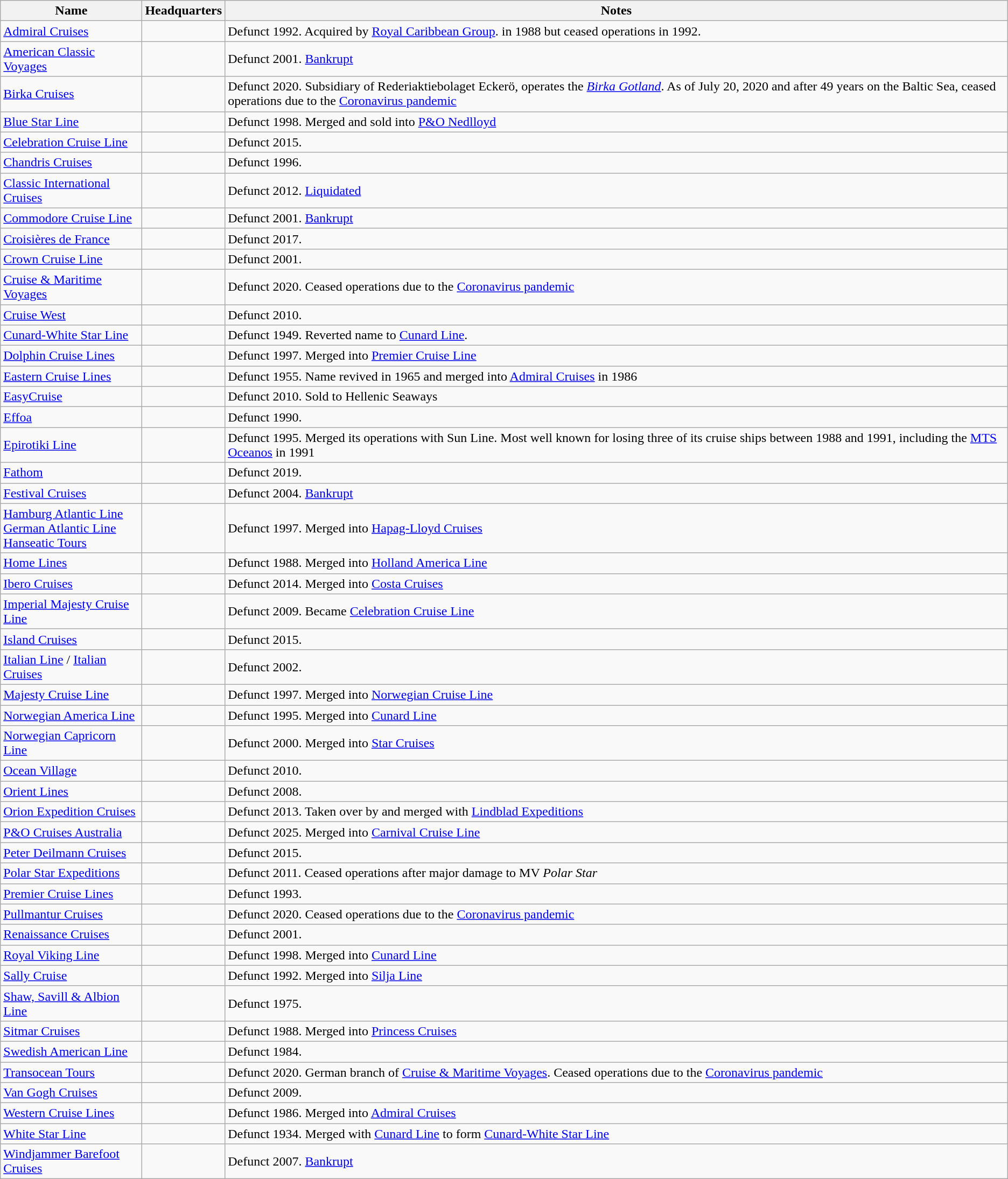<table class="wikitable sortable">
<tr>
<th>Name</th>
<th>Headquarters</th>
<th>Notes</th>
</tr>
<tr>
<td><a href='#'>Admiral Cruises</a></td>
<td></td>
<td>Defunct 1992. Acquired by <a href='#'>Royal Caribbean Group</a>. in 1988 but ceased operations in 1992.</td>
</tr>
<tr>
<td><a href='#'>American Classic Voyages</a></td>
<td></td>
<td>Defunct 2001. <a href='#'>Bankrupt</a></td>
</tr>
<tr>
<td><a href='#'>Birka Cruises</a></td>
<td></td>
<td>Defunct 2020. Subsidiary of Rederiaktiebolaget Eckerö, operates the <a href='#'><em>Birka Gotland</em></a>. As of July 20, 2020 and after 49 years on the Baltic Sea, ceased operations due to the <a href='#'>Coronavirus pandemic</a></td>
</tr>
<tr>
<td><a href='#'>Blue Star Line</a></td>
<td></td>
<td>Defunct 1998. Merged and sold into <a href='#'>P&O Nedlloyd</a></td>
</tr>
<tr>
<td><a href='#'>Celebration Cruise Line</a></td>
<td></td>
<td>Defunct 2015.</td>
</tr>
<tr>
<td><a href='#'>Chandris Cruises</a></td>
<td></td>
<td>Defunct 1996.</td>
</tr>
<tr>
<td><a href='#'>Classic International Cruises</a></td>
<td></td>
<td>Defunct 2012. <a href='#'>Liquidated</a></td>
</tr>
<tr>
<td><a href='#'>Commodore Cruise Line</a></td>
<td></td>
<td>Defunct 2001. <a href='#'>Bankrupt</a></td>
</tr>
<tr>
<td><a href='#'>Croisières de France</a></td>
<td></td>
<td>Defunct 2017.</td>
</tr>
<tr>
<td><a href='#'>Crown Cruise Line</a></td>
<td></td>
<td>Defunct 2001.</td>
</tr>
<tr>
<td><a href='#'>Cruise & Maritime Voyages</a></td>
<td></td>
<td>Defunct 2020. Ceased operations due to the <a href='#'>Coronavirus pandemic</a></td>
</tr>
<tr>
<td><a href='#'>Cruise West</a></td>
<td></td>
<td>Defunct 2010.</td>
</tr>
<tr>
<td><a href='#'>Cunard-White Star Line</a></td>
<td></td>
<td>Defunct 1949. Reverted name to <a href='#'>Cunard Line</a>.</td>
</tr>
<tr>
<td><a href='#'>Dolphin Cruise Lines</a></td>
<td></td>
<td>Defunct 1997. Merged into <a href='#'>Premier Cruise Line</a></td>
</tr>
<tr>
<td><a href='#'>Eastern Cruise Lines</a></td>
<td></td>
<td>Defunct 1955. Name revived in 1965  and merged into <a href='#'>Admiral Cruises</a> in 1986</td>
</tr>
<tr>
<td><a href='#'>EasyCruise</a></td>
<td></td>
<td>Defunct 2010. Sold to Hellenic Seaways</td>
</tr>
<tr>
<td><a href='#'>Effoa</a> </td>
<td></td>
<td>Defunct 1990.</td>
</tr>
<tr>
<td><a href='#'>Epirotiki Line</a></td>
<td></td>
<td>Defunct 1995. Merged its operations with Sun Line. Most well known for losing three of its cruise ships between 1988 and 1991, including the <a href='#'>MTS Oceanos</a> in 1991</td>
</tr>
<tr>
<td><a href='#'>Fathom</a></td>
<td></td>
<td>Defunct 2019.</td>
</tr>
<tr>
<td><a href='#'>Festival Cruises</a></td>
<td></td>
<td>Defunct 2004. <a href='#'>Bankrupt</a></td>
</tr>
<tr>
<td><a href='#'>Hamburg Atlantic Line</a><br><a href='#'>German Atlantic Line</a><br><a href='#'>Hanseatic Tours</a></td>
<td></td>
<td>Defunct 1997. Merged into <a href='#'>Hapag-Lloyd Cruises</a></td>
</tr>
<tr>
<td><a href='#'>Home Lines</a></td>
<td></td>
<td>Defunct 1988. Merged into <a href='#'>Holland America Line</a></td>
</tr>
<tr>
<td><a href='#'>Ibero Cruises</a></td>
<td></td>
<td>Defunct 2014. Merged into <a href='#'>Costa Cruises</a></td>
</tr>
<tr>
<td><a href='#'>Imperial Majesty Cruise Line</a></td>
<td></td>
<td>Defunct 2009. Became <a href='#'>Celebration Cruise Line</a></td>
</tr>
<tr>
<td><a href='#'>Island Cruises</a></td>
<td></td>
<td>Defunct 2015.</td>
</tr>
<tr>
<td><a href='#'>Italian Line</a> / <a href='#'>Italian Cruises</a></td>
<td></td>
<td>Defunct 2002.</td>
</tr>
<tr>
<td><a href='#'>Majesty Cruise Line</a></td>
<td></td>
<td>Defunct 1997. Merged into <a href='#'>Norwegian Cruise Line</a></td>
</tr>
<tr>
<td><a href='#'>Norwegian America Line</a></td>
<td></td>
<td>Defunct 1995. Merged into <a href='#'>Cunard Line</a></td>
</tr>
<tr>
<td><a href='#'>Norwegian Capricorn Line</a></td>
<td></td>
<td>Defunct 2000. Merged into <a href='#'>Star Cruises</a></td>
</tr>
<tr>
<td><a href='#'>Ocean Village</a></td>
<td></td>
<td>Defunct 2010.</td>
</tr>
<tr>
<td><a href='#'>Orient Lines</a></td>
<td></td>
<td>Defunct 2008.</td>
</tr>
<tr>
<td><a href='#'>Orion Expedition Cruises</a></td>
<td></td>
<td>Defunct 2013. Taken over by and merged with <a href='#'>Lindblad Expeditions</a></td>
</tr>
<tr>
<td><a href='#'>P&O Cruises Australia</a></td>
<td></td>
<td>Defunct 2025. Merged into <a href='#'>Carnival Cruise Line</a></td>
</tr>
<tr>
<td><a href='#'>Peter Deilmann Cruises</a></td>
<td></td>
<td>Defunct 2015.</td>
</tr>
<tr>
<td><a href='#'>Polar Star Expeditions</a></td>
<td></td>
<td>Defunct 2011. Ceased operations after major damage to MV <em>Polar Star</em></td>
</tr>
<tr>
<td><a href='#'>Premier Cruise Lines</a></td>
<td></td>
<td>Defunct 1993.</td>
</tr>
<tr>
<td><a href='#'>Pullmantur Cruises</a></td>
<td></td>
<td>Defunct 2020. Ceased operations due to the <a href='#'>Coronavirus pandemic</a></td>
</tr>
<tr>
<td><a href='#'>Renaissance Cruises</a></td>
<td></td>
<td>Defunct 2001.</td>
</tr>
<tr>
<td><a href='#'>Royal Viking Line</a></td>
<td></td>
<td>Defunct 1998. Merged into <a href='#'>Cunard Line</a></td>
</tr>
<tr>
<td><a href='#'>Sally Cruise</a></td>
<td></td>
<td>Defunct 1992. Merged into <a href='#'>Silja Line</a></td>
</tr>
<tr>
<td><a href='#'>Shaw, Savill & Albion Line</a></td>
<td></td>
<td>Defunct 1975.</td>
</tr>
<tr>
<td><a href='#'>Sitmar Cruises</a></td>
<td></td>
<td>Defunct 1988. Merged into <a href='#'>Princess Cruises</a></td>
</tr>
<tr>
<td><a href='#'>Swedish American Line</a></td>
<td></td>
<td>Defunct 1984.</td>
</tr>
<tr>
<td><a href='#'>Transocean Tours</a></td>
<td></td>
<td>Defunct 2020. German branch of <a href='#'>Cruise & Maritime Voyages</a>. Ceased operations due to the <a href='#'>Coronavirus pandemic</a></td>
</tr>
<tr>
<td><a href='#'>Van Gogh Cruises</a></td>
<td></td>
<td>Defunct 2009.</td>
</tr>
<tr>
<td><a href='#'>Western Cruise Lines</a></td>
<td></td>
<td>Defunct 1986. Merged into <a href='#'>Admiral Cruises</a></td>
</tr>
<tr>
<td><a href='#'>White Star Line</a></td>
<td></td>
<td>Defunct 1934. Merged with <a href='#'>Cunard Line</a> to form <a href='#'>Cunard-White Star Line</a></td>
</tr>
<tr>
<td><a href='#'>Windjammer Barefoot Cruises</a></td>
<td></td>
<td>Defunct 2007. <a href='#'>Bankrupt</a></td>
</tr>
</table>
